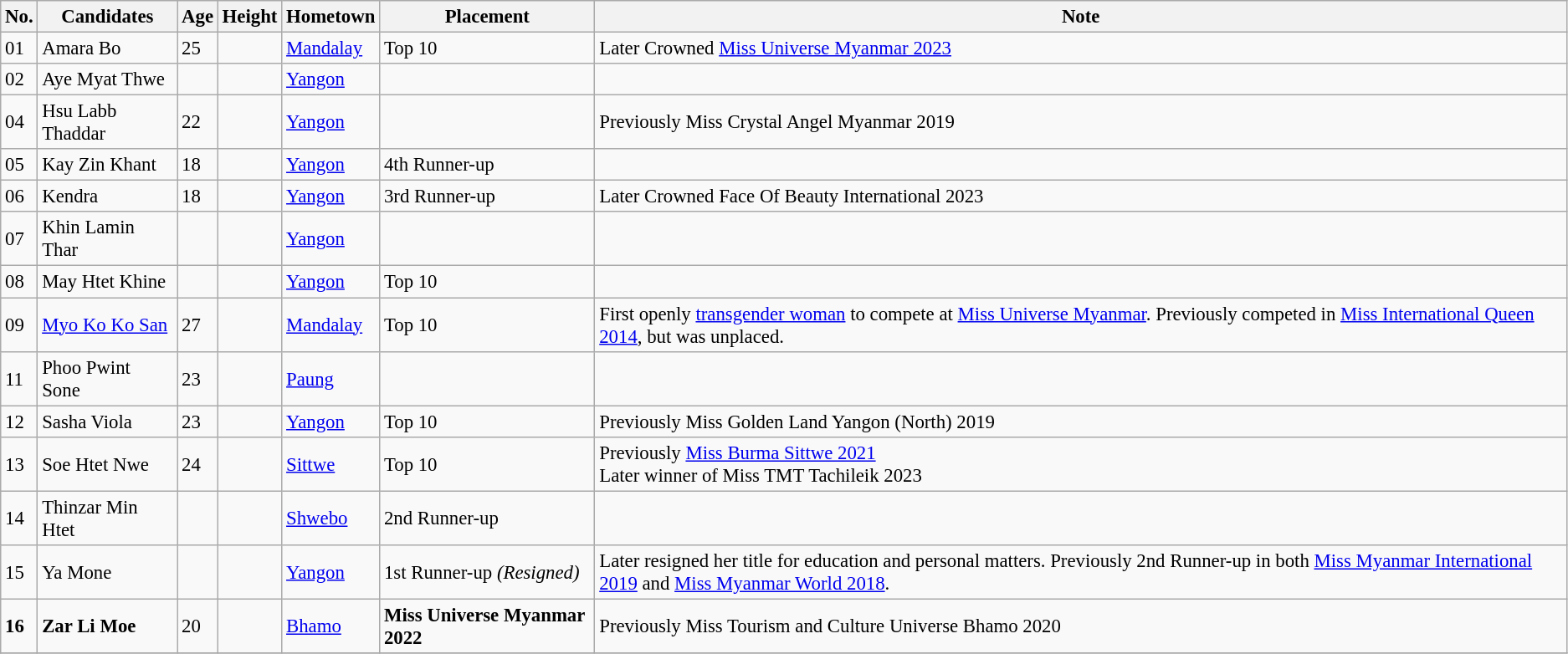<table class="wikitable sortable" style="font-size: 95%;">
<tr>
<th>No.</th>
<th>Candidates</th>
<th>Age</th>
<th>Height</th>
<th>Hometown</th>
<th>Placement</th>
<th>Note</th>
</tr>
<tr>
<td>01</td>
<td>Amara Bo</td>
<td>25</td>
<td></td>
<td><a href='#'>Mandalay</a></td>
<td>Top 10</td>
<td>Later Crowned <a href='#'>Miss Universe Myanmar 2023</a></td>
</tr>
<tr>
<td>02</td>
<td>Aye Myat Thwe</td>
<td></td>
<td></td>
<td><a href='#'>Yangon</a></td>
<td></td>
<td></td>
</tr>
<tr>
<td>04</td>
<td>Hsu Labb Thaddar</td>
<td>22</td>
<td></td>
<td><a href='#'>Yangon</a></td>
<td></td>
<td>Previously Miss Crystal Angel Myanmar 2019</td>
</tr>
<tr>
<td>05</td>
<td>Kay Zin Khant</td>
<td>18</td>
<td></td>
<td><a href='#'>Yangon</a></td>
<td>4th Runner-up</td>
<td></td>
</tr>
<tr>
<td>06</td>
<td>Kendra</td>
<td>18</td>
<td></td>
<td><a href='#'>Yangon</a></td>
<td>3rd Runner-up</td>
<td>Later Crowned Face Of Beauty International 2023</td>
</tr>
<tr>
<td>07</td>
<td>Khin Lamin Thar</td>
<td></td>
<td></td>
<td><a href='#'>Yangon</a></td>
<td></td>
<td></td>
</tr>
<tr>
<td>08</td>
<td>May Htet Khine</td>
<td></td>
<td></td>
<td><a href='#'>Yangon</a></td>
<td>Top 10</td>
<td></td>
</tr>
<tr>
<td>09</td>
<td><a href='#'>Myo Ko Ko San</a></td>
<td>27</td>
<td></td>
<td><a href='#'>Mandalay</a></td>
<td>Top 10</td>
<td>First openly <a href='#'>transgender woman</a> to compete at <a href='#'>Miss Universe Myanmar</a>. Previously competed in <a href='#'>Miss International Queen 2014</a>, but was unplaced.</td>
</tr>
<tr>
<td>11</td>
<td>Phoo Pwint Sone</td>
<td>23</td>
<td></td>
<td><a href='#'>Paung</a></td>
<td></td>
<td></td>
</tr>
<tr>
<td>12</td>
<td>Sasha Viola</td>
<td>23</td>
<td></td>
<td><a href='#'>Yangon</a></td>
<td>Top 10</td>
<td>Previously Miss Golden Land Yangon (North) 2019</td>
</tr>
<tr>
<td>13</td>
<td>Soe Htet Nwe</td>
<td>24</td>
<td></td>
<td><a href='#'>Sittwe</a></td>
<td>Top 10</td>
<td>Previously <a href='#'>Miss Burma Sittwe 2021</a><br>Later winner of Miss TMT Tachileik 2023</td>
</tr>
<tr>
<td>14</td>
<td>Thinzar Min Htet</td>
<td></td>
<td></td>
<td><a href='#'>Shwebo</a></td>
<td>2nd Runner-up</td>
<td></td>
</tr>
<tr>
<td>15</td>
<td>Ya Mone</td>
<td></td>
<td></td>
<td><a href='#'>Yangon</a></td>
<td>1st Runner-up <em>(Resigned)</em></td>
<td>Later resigned her title for education and personal matters. Previously 2nd Runner-up in both <a href='#'>Miss Myanmar International 2019</a> and <a href='#'>Miss Myanmar World 2018</a>.</td>
</tr>
<tr>
<td><strong>16</strong></td>
<td><strong>Zar Li Moe</strong></td>
<td>20</td>
<td></td>
<td><a href='#'>Bhamo</a></td>
<td><strong>Miss Universe Myanmar 2022</strong></td>
<td>Previously Miss Tourism and Culture Universe Bhamo 2020</td>
</tr>
<tr>
</tr>
</table>
